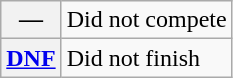<table class="wikitable">
<tr>
<th scope="row">—</th>
<td>Did not compete</td>
</tr>
<tr>
<th scope="row"><a href='#'>DNF</a></th>
<td>Did not finish</td>
</tr>
</table>
